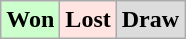<table class="wikitable">
<tr>
<td bgcolor="#ccffcc"><strong>Won</strong></td>
<td bgcolor="FFE4E1"><strong>Lost</strong></td>
<td bgcolor="DCDCDC"><strong>Draw</strong></td>
</tr>
</table>
